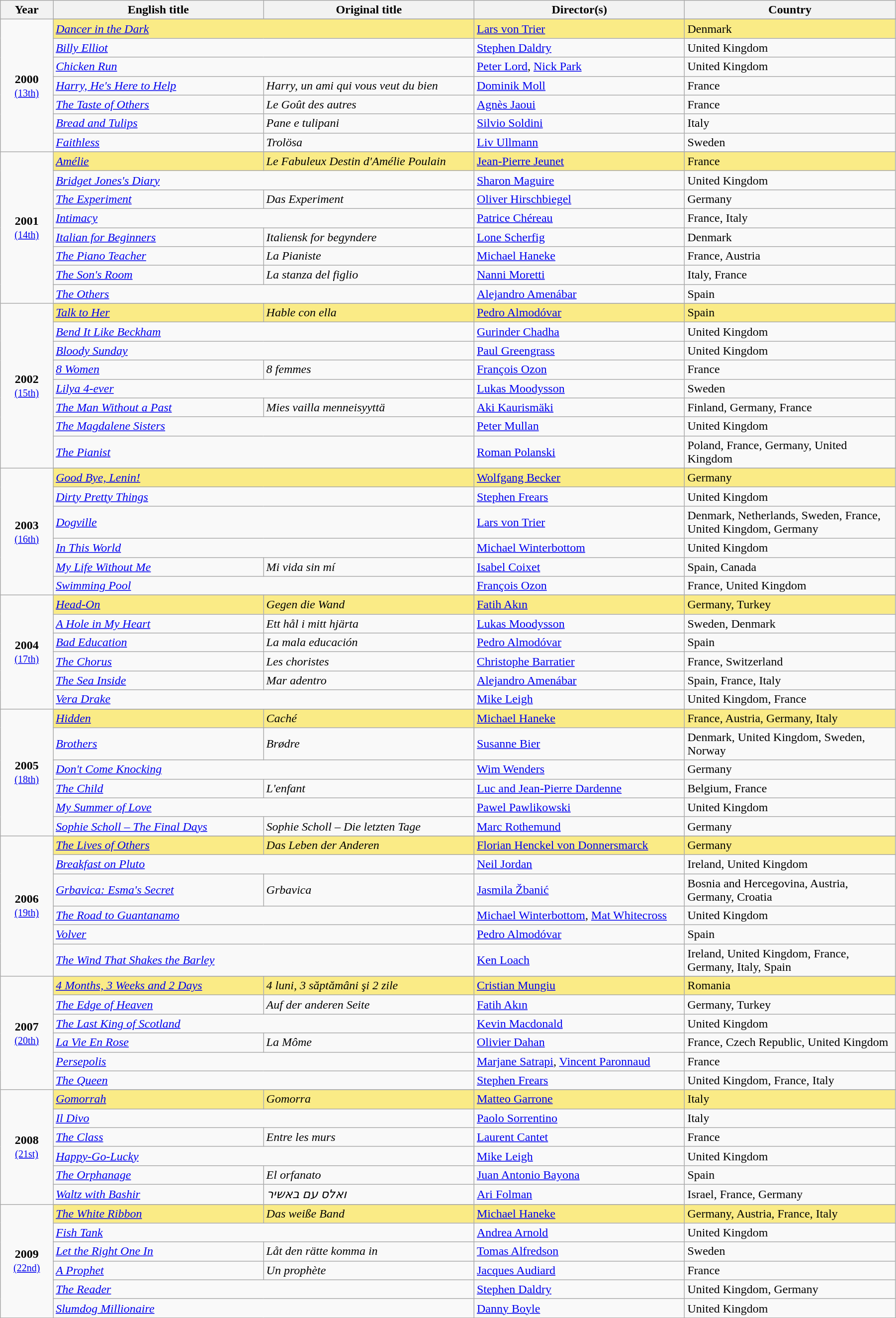<table class="sortable wikitable" width="95%">
<tr>
<th width="5%">Year</th>
<th width="20%">English title</th>
<th width="20%">Original title</th>
<th width="20%">Director(s)</th>
<th width="20%">Country</th>
</tr>
<tr>
<td rowspan="8" align="center"><strong>2000</strong><br><small><a href='#'>(13th)</a></small></td>
</tr>
<tr style="background:#FAEB86">
<td colspan=2><em><a href='#'>Dancer in the Dark</a></em></td>
<td><a href='#'>Lars von Trier</a></td>
<td>Denmark</td>
</tr>
<tr>
<td colspan=2><em><a href='#'>Billy Elliot</a></em></td>
<td><a href='#'>Stephen Daldry</a></td>
<td>United Kingdom</td>
</tr>
<tr>
<td colspan=2><em><a href='#'>Chicken Run</a></em></td>
<td><a href='#'>Peter Lord</a>, <a href='#'>Nick Park</a></td>
<td>United Kingdom</td>
</tr>
<tr>
<td><em><a href='#'>Harry, He's Here to Help</a></em></td>
<td><em>Harry, un ami qui vous veut du bien</em></td>
<td><a href='#'>Dominik Moll</a></td>
<td>France</td>
</tr>
<tr>
<td><em><a href='#'>The Taste of Others</a></em></td>
<td><em>Le Goût des autres</em></td>
<td><a href='#'>Agnès Jaoui</a></td>
<td>France</td>
</tr>
<tr>
<td><em><a href='#'>Bread and Tulips</a></em></td>
<td><em>Pane e tulipani</em></td>
<td><a href='#'>Silvio Soldini</a></td>
<td>Italy</td>
</tr>
<tr>
<td><em><a href='#'>Faithless</a></em></td>
<td><em>Trolösa</em></td>
<td><a href='#'>Liv Ullmann</a></td>
<td>Sweden</td>
</tr>
<tr>
<td rowspan="9" align="center"><strong>2001</strong><br><small><a href='#'>(14th)</a></small></td>
</tr>
<tr style="background:#FAEB86">
<td><em><a href='#'>Amélie</a></em></td>
<td><em>Le Fabuleux Destin d'Amélie Poulain</em></td>
<td><a href='#'>Jean-Pierre Jeunet</a></td>
<td>France</td>
</tr>
<tr>
<td colspan=2><em><a href='#'>Bridget Jones's Diary</a></em></td>
<td><a href='#'>Sharon Maguire</a></td>
<td>United Kingdom</td>
</tr>
<tr>
<td><em><a href='#'>The Experiment</a></em></td>
<td><em>Das Experiment</em></td>
<td><a href='#'>Oliver Hirschbiegel</a></td>
<td>Germany</td>
</tr>
<tr>
<td colspan=2><em><a href='#'>Intimacy</a></em></td>
<td><a href='#'>Patrice Chéreau</a></td>
<td>France, Italy</td>
</tr>
<tr>
<td><em><a href='#'>Italian for Beginners</a></em></td>
<td><em>Italiensk for begyndere</em></td>
<td><a href='#'>Lone Scherfig</a></td>
<td>Denmark</td>
</tr>
<tr>
<td><em><a href='#'>The Piano Teacher</a></em></td>
<td><em>La Pianiste</em></td>
<td><a href='#'>Michael Haneke</a></td>
<td>France, Austria</td>
</tr>
<tr>
<td><em><a href='#'>The Son's Room</a></em></td>
<td><em>La stanza del figlio</em></td>
<td><a href='#'>Nanni Moretti</a></td>
<td>Italy, France</td>
</tr>
<tr>
<td colspan=2><em><a href='#'>The Others</a></em></td>
<td><a href='#'>Alejandro Amenábar</a></td>
<td>Spain</td>
</tr>
<tr>
<td rowspan="9" align="center"><strong>2002</strong><br><small><a href='#'>(15th)</a></small></td>
</tr>
<tr style="background:#FAEB86">
<td><em><a href='#'>Talk to Her</a></em></td>
<td><em>Hable con ella</em></td>
<td><a href='#'>Pedro Almodóvar</a></td>
<td>Spain</td>
</tr>
<tr>
<td colspan=2><em><a href='#'>Bend It Like Beckham</a></em></td>
<td><a href='#'>Gurinder Chadha</a></td>
<td>United Kingdom</td>
</tr>
<tr>
<td colspan=2><em><a href='#'>Bloody Sunday</a></em></td>
<td><a href='#'>Paul Greengrass</a></td>
<td>United Kingdom</td>
</tr>
<tr>
<td><em><a href='#'>8 Women</a></em></td>
<td><em>8 femmes</em></td>
<td><a href='#'>François Ozon</a></td>
<td>France</td>
</tr>
<tr>
<td colspan=2><em><a href='#'>Lilya 4-ever</a></em></td>
<td><a href='#'>Lukas Moodysson</a></td>
<td>Sweden</td>
</tr>
<tr>
<td><em><a href='#'>The Man Without a Past</a></em></td>
<td><em>Mies vailla menneisyyttä</em></td>
<td><a href='#'>Aki Kaurismäki</a></td>
<td>Finland, Germany, France</td>
</tr>
<tr>
<td colspan=2><em><a href='#'>The Magdalene Sisters</a></em></td>
<td><a href='#'>Peter Mullan</a></td>
<td>United Kingdom</td>
</tr>
<tr>
<td colspan=2><em><a href='#'>The Pianist</a></em></td>
<td><a href='#'>Roman Polanski</a></td>
<td>Poland, France, Germany, United Kingdom</td>
</tr>
<tr>
<td rowspan="7" align="center"><strong>2003</strong><br><small><a href='#'>(16th)</a></small></td>
</tr>
<tr style="background:#FAEB86">
<td colspan=2><em><a href='#'>Good Bye, Lenin!</a></em></td>
<td><a href='#'>Wolfgang Becker</a></td>
<td>Germany</td>
</tr>
<tr>
<td colspan=2><em><a href='#'>Dirty Pretty Things</a></em></td>
<td><a href='#'>Stephen Frears</a></td>
<td>United Kingdom</td>
</tr>
<tr>
<td colspan=2><em><a href='#'>Dogville</a></em></td>
<td><a href='#'>Lars von Trier</a></td>
<td>Denmark, Netherlands, Sweden, France, United Kingdom, Germany</td>
</tr>
<tr>
<td colspan=2><em><a href='#'>In This World</a></em></td>
<td><a href='#'>Michael Winterbottom</a></td>
<td>United Kingdom</td>
</tr>
<tr>
<td><em><a href='#'>My Life Without Me</a></em></td>
<td><em>Mi vida sin mí</em></td>
<td><a href='#'>Isabel Coixet</a></td>
<td>Spain, Canada</td>
</tr>
<tr>
<td colspan=2><em><a href='#'>Swimming Pool</a></em></td>
<td><a href='#'>François Ozon</a></td>
<td>France, United Kingdom</td>
</tr>
<tr>
<td rowspan="7" align="center"><strong>2004</strong><br><small><a href='#'>(17th)</a></small></td>
</tr>
<tr style="background:#FAEB86">
<td><em><a href='#'>Head-On</a></em></td>
<td><em>Gegen die Wand</em></td>
<td><a href='#'>Fatih Akın</a></td>
<td>Germany, Turkey</td>
</tr>
<tr>
<td><em><a href='#'>A Hole in My Heart</a></em></td>
<td><em>Ett hål i mitt hjärta</em></td>
<td><a href='#'>Lukas Moodysson</a></td>
<td>Sweden, Denmark</td>
</tr>
<tr>
<td><em><a href='#'>Bad Education</a></em></td>
<td><em>La mala educación</em></td>
<td><a href='#'>Pedro Almodóvar</a></td>
<td>Spain</td>
</tr>
<tr>
<td><em><a href='#'>The Chorus</a></em></td>
<td><em>Les choristes</em></td>
<td><a href='#'>Christophe Barratier</a></td>
<td>France, Switzerland</td>
</tr>
<tr>
<td><em><a href='#'>The Sea Inside</a></em></td>
<td><em>Mar adentro</em></td>
<td><a href='#'>Alejandro Amenábar</a></td>
<td>Spain, France, Italy</td>
</tr>
<tr>
<td colspan=2><em><a href='#'>Vera Drake</a></em></td>
<td><a href='#'>Mike Leigh</a></td>
<td>United Kingdom, France</td>
</tr>
<tr>
<td rowspan="7" align="center"><strong>2005</strong><br><small><a href='#'>(18th)</a></small></td>
</tr>
<tr style="background:#FAEB86">
<td><em><a href='#'>Hidden</a></em></td>
<td><em>Caché</em></td>
<td><a href='#'>Michael Haneke</a></td>
<td>France, Austria, Germany, Italy</td>
</tr>
<tr>
<td><em><a href='#'>Brothers</a></em></td>
<td><em>Brødre</em></td>
<td><a href='#'>Susanne Bier</a></td>
<td>Denmark, United Kingdom, Sweden, Norway</td>
</tr>
<tr>
<td colspan="2"><em><a href='#'>Don't Come Knocking</a></em></td>
<td><a href='#'>Wim Wenders</a></td>
<td>Germany</td>
</tr>
<tr>
<td><em><a href='#'>The Child</a></em></td>
<td><em>L'enfant</em></td>
<td><a href='#'>Luc and Jean-Pierre Dardenne</a></td>
<td>Belgium, France</td>
</tr>
<tr>
<td colspan="2"><em><a href='#'>My Summer of Love</a></em></td>
<td><a href='#'>Pawel Pawlikowski</a></td>
<td>United Kingdom</td>
</tr>
<tr>
<td><em><a href='#'>Sophie Scholl – The Final Days</a></em></td>
<td><em>Sophie Scholl – Die letzten Tage</em></td>
<td><a href='#'>Marc Rothemund</a></td>
<td>Germany</td>
</tr>
<tr>
<td rowspan="7" align="center"><strong>2006</strong><br><small><a href='#'>(19th)</a></small></td>
</tr>
<tr style="background:#FAEB86">
<td><em><a href='#'>The Lives of Others</a></em></td>
<td><em>Das Leben der Anderen</em></td>
<td><a href='#'>Florian Henckel von Donnersmarck</a></td>
<td>Germany</td>
</tr>
<tr>
<td colspan=2><em><a href='#'>Breakfast on Pluto</a></em></td>
<td><a href='#'>Neil Jordan</a></td>
<td>Ireland, United Kingdom</td>
</tr>
<tr>
<td><em><a href='#'>Grbavica: Esma's Secret</a></em></td>
<td><em>Grbavica</em></td>
<td><a href='#'>Jasmila Žbanić</a></td>
<td>Bosnia and Hercegovina, Austria, Germany, Croatia</td>
</tr>
<tr>
<td colspan=2><em><a href='#'>The Road to Guantanamo</a></em></td>
<td><a href='#'>Michael Winterbottom</a>, <a href='#'>Mat Whitecross</a></td>
<td>United Kingdom</td>
</tr>
<tr>
<td colspan=2><em><a href='#'>Volver</a></em></td>
<td><a href='#'>Pedro Almodóvar</a></td>
<td>Spain</td>
</tr>
<tr>
<td colspan=2><em><a href='#'>The Wind That Shakes the Barley</a></em></td>
<td><a href='#'>Ken Loach</a></td>
<td>Ireland, United Kingdom, France, Germany, Italy, Spain</td>
</tr>
<tr>
<td rowspan="7" align="center"><strong>2007</strong><br><small><a href='#'>(20th)</a></small></td>
</tr>
<tr style="background:#FAEB86">
<td><em><a href='#'>4 Months, 3 Weeks and 2 Days</a></em></td>
<td><em>4 luni, 3 săptămâni şi 2 zile</em></td>
<td><a href='#'>Cristian Mungiu</a></td>
<td>Romania</td>
</tr>
<tr>
<td><em><a href='#'>The Edge of Heaven</a></em></td>
<td><em>Auf der anderen Seite</em></td>
<td><a href='#'>Fatih Akın</a></td>
<td>Germany, Turkey</td>
</tr>
<tr>
<td colspan=2><em><a href='#'>The Last King of Scotland</a></em></td>
<td><a href='#'>Kevin Macdonald</a></td>
<td>United Kingdom</td>
</tr>
<tr>
<td><em><a href='#'>La Vie En Rose</a></em></td>
<td><em>La Môme</em></td>
<td><a href='#'>Olivier Dahan</a></td>
<td>France, Czech Republic, United Kingdom</td>
</tr>
<tr>
<td colspan=2><em><a href='#'>Persepolis</a></em></td>
<td><a href='#'>Marjane Satrapi</a>, <a href='#'>Vincent Paronnaud</a></td>
<td>France</td>
</tr>
<tr>
<td colspan=2><em><a href='#'>The Queen</a></em></td>
<td><a href='#'>Stephen Frears</a></td>
<td>United Kingdom, France, Italy</td>
</tr>
<tr>
<td rowspan="7" align="center"><strong>2008</strong><br><small><a href='#'>(21st)</a></small></td>
</tr>
<tr style="background:#FAEB86">
<td><em><a href='#'>Gomorrah</a></em></td>
<td><em>Gomorra</em></td>
<td><a href='#'>Matteo Garrone</a></td>
<td>Italy</td>
</tr>
<tr>
<td colspan=2><em><a href='#'>Il Divo</a></em></td>
<td><a href='#'>Paolo Sorrentino</a></td>
<td>Italy</td>
</tr>
<tr>
<td><em><a href='#'>The Class</a></em></td>
<td><em>Entre les murs</em></td>
<td><a href='#'>Laurent Cantet</a></td>
<td>France</td>
</tr>
<tr>
<td colspan=2><em><a href='#'>Happy-Go-Lucky</a></em></td>
<td><a href='#'>Mike Leigh</a></td>
<td>United Kingdom</td>
</tr>
<tr>
<td><em><a href='#'>The Orphanage</a></em></td>
<td><em>El orfanato</em></td>
<td><a href='#'>Juan Antonio Bayona</a></td>
<td>Spain</td>
</tr>
<tr>
<td><em><a href='#'>Waltz with Bashir</a></em></td>
<td><em>ואלס עם באשיר</em></td>
<td><a href='#'>Ari Folman</a></td>
<td>Israel, France, Germany</td>
</tr>
<tr>
<td rowspan="7" align="center"><strong>2009</strong><br><small><a href='#'>(22nd)</a></small></td>
</tr>
<tr style="background:#FAEB86">
<td><em><a href='#'>The White Ribbon</a></em></td>
<td><em>Das weiße Band</em></td>
<td><a href='#'>Michael Haneke</a></td>
<td>Germany, Austria, France, Italy</td>
</tr>
<tr>
<td colspan=2><em><a href='#'>Fish Tank</a></em></td>
<td><a href='#'>Andrea Arnold</a></td>
<td>United Kingdom</td>
</tr>
<tr>
<td><em><a href='#'>Let the Right One In</a></em></td>
<td><em>Låt den rätte komma in</em></td>
<td><a href='#'>Tomas Alfredson</a></td>
<td>Sweden</td>
</tr>
<tr>
<td><em><a href='#'>A Prophet</a></em></td>
<td><em>Un prophète</em></td>
<td><a href='#'>Jacques Audiard</a></td>
<td>France</td>
</tr>
<tr>
<td colspan=2><em><a href='#'>The Reader</a></em></td>
<td><a href='#'>Stephen Daldry</a></td>
<td>United Kingdom, Germany</td>
</tr>
<tr>
<td colspan=2><em><a href='#'>Slumdog Millionaire</a></em></td>
<td><a href='#'>Danny Boyle</a></td>
<td>United Kingdom</td>
</tr>
</table>
